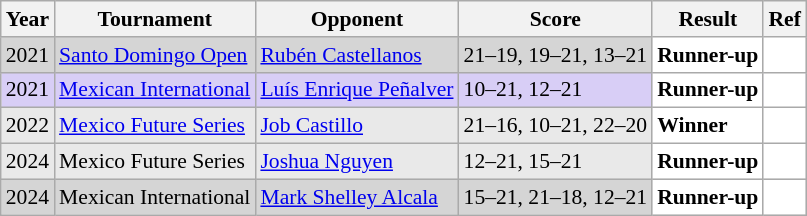<table class="sortable wikitable" style="font-size:90%;">
<tr>
<th>Year</th>
<th>Tournament</th>
<th>Opponent</th>
<th>Score</th>
<th>Result</th>
<th>Ref</th>
</tr>
<tr bgcolor="#D5D5D5">
<td align="center">2021</td>
<td align="left"><a href='#'>Santo Domingo Open</a></td>
<td align="left"> <a href='#'>Rubén Castellanos</a></td>
<td align="left">21–19, 19–21, 13–21</td>
<td style="text-align:left; background:white"> <strong>Runner-up</strong></td>
<td style="text-align:center; background:white"></td>
</tr>
<tr style="background:#D8CEF6">
<td align="center">2021</td>
<td align="left"><a href='#'>Mexican International</a></td>
<td align="left"> <a href='#'>Luís Enrique Peñalver</a></td>
<td align="left">10–21, 12–21</td>
<td style="text-align:left; background:white"> <strong>Runner-up</strong></td>
<td style="text-align:center; background:white"></td>
</tr>
<tr style="background:#E9E9E9">
<td align="center">2022</td>
<td align="left"><a href='#'>Mexico Future Series</a></td>
<td align="left"> <a href='#'>Job Castillo</a></td>
<td align="left">21–16, 10–21, 22–20</td>
<td style="text-align:left; background:white"> <strong>Winner</strong></td>
<td style="text-align:center; background:white"></td>
</tr>
<tr style="background:#E9E9E9">
<td align="center">2024</td>
<td align="left">Mexico Future Series</td>
<td align="left"> <a href='#'>Joshua Nguyen</a></td>
<td align="left">12–21, 15–21</td>
<td style="text-align:left; background:white"> <strong>Runner-up</strong></td>
<td style="text-align:center; background:white"></td>
</tr>
<tr style="background:#D5D5D5">
<td align="center">2024</td>
<td align="left">Mexican International</td>
<td align="left"> <a href='#'>Mark Shelley Alcala</a></td>
<td align="left">15–21, 21–18, 12–21</td>
<td style="text-align:left; background:white"> <strong>Runner-up</strong></td>
<td style="text-align:center; background:white"></td>
</tr>
</table>
